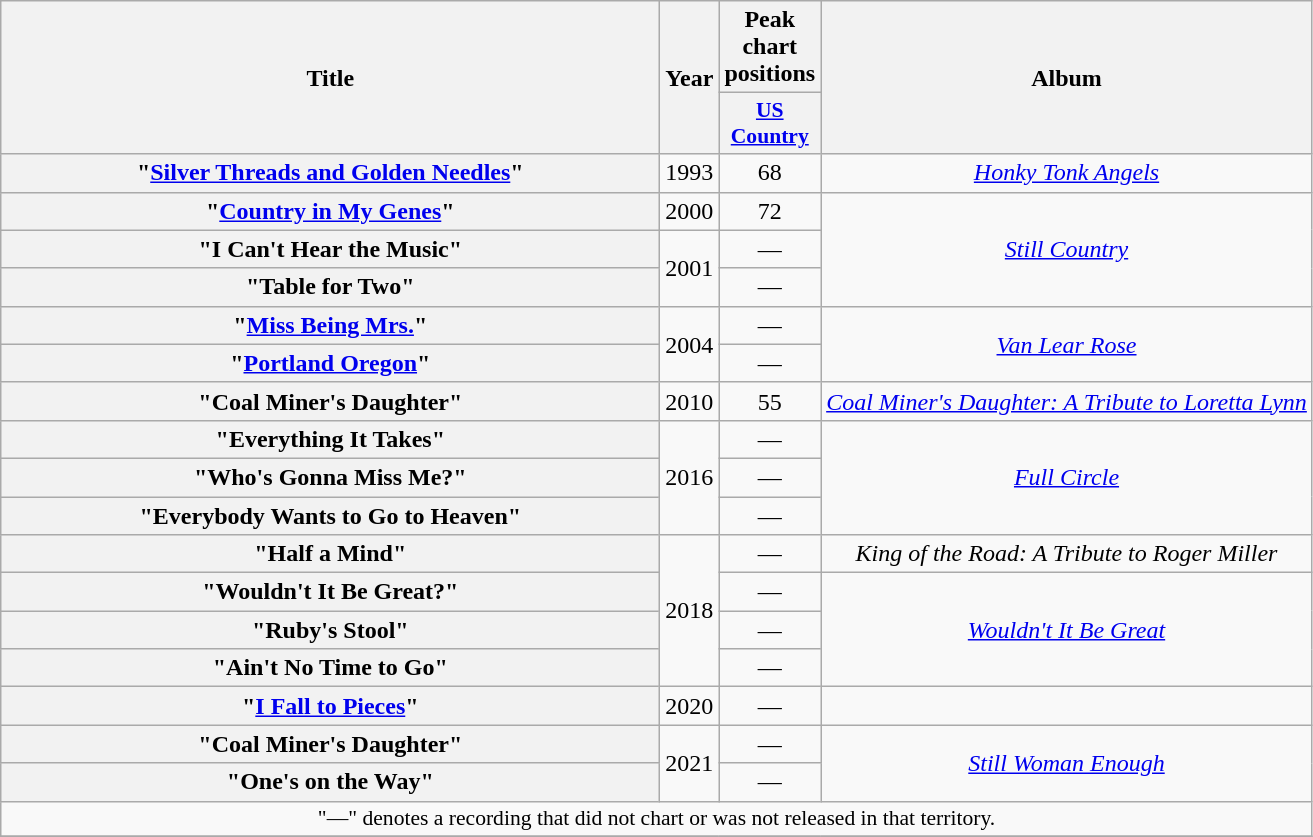<table class="wikitable plainrowheaders" style="text-align:center;" border="1">
<tr>
<th scope="col" rowspan="2" style="width:27em;">Title</th>
<th scope="col" rowspan="2">Year</th>
<th scope="col">Peak<br>chart<br>positions</th>
<th scope="col" rowspan="2">Album</th>
</tr>
<tr>
<th scope="col" style="width:3em;font-size:90%;"><a href='#'>US<br>Country</a><br></th>
</tr>
<tr>
<th scope="row">"<a href='#'>Silver Threads and Golden Needles</a>"<br></th>
<td>1993</td>
<td>68</td>
<td><em><a href='#'>Honky Tonk Angels</a></em></td>
</tr>
<tr>
<th scope="row">"<a href='#'>Country in My Genes</a>"</th>
<td>2000</td>
<td>72</td>
<td rowspan="3"><em><a href='#'>Still Country</a></em></td>
</tr>
<tr>
<th scope="row">"I Can't Hear the Music"</th>
<td rowspan="2">2001</td>
<td>—</td>
</tr>
<tr>
<th scope="row">"Table for Two"</th>
<td>—</td>
</tr>
<tr>
<th scope="row">"<a href='#'>Miss Being Mrs.</a>"</th>
<td rowspan="2">2004</td>
<td>—</td>
<td rowspan="2"><em><a href='#'>Van Lear Rose</a></em></td>
</tr>
<tr>
<th scope="row">"<a href='#'>Portland Oregon</a>"<br></th>
<td>—</td>
</tr>
<tr>
<th scope="row">"Coal Miner's Daughter"<br></th>
<td>2010</td>
<td>55</td>
<td><em><a href='#'>Coal Miner's Daughter: A Tribute to Loretta Lynn</a></em></td>
</tr>
<tr>
<th scope="row">"Everything It Takes"<br></th>
<td rowspan="3">2016</td>
<td>—</td>
<td rowspan="3"><em><a href='#'>Full Circle</a></em></td>
</tr>
<tr>
<th scope="row">"Who's Gonna Miss Me?"</th>
<td>—</td>
</tr>
<tr>
<th scope="row">"Everybody Wants to Go to Heaven"</th>
<td>—</td>
</tr>
<tr>
<th scope="row">"Half a Mind"</th>
<td rowspan="4">2018</td>
<td>—</td>
<td><em>King of the Road: A Tribute to Roger Miller</em></td>
</tr>
<tr>
<th scope="row">"Wouldn't It Be Great?"</th>
<td>—</td>
<td rowspan="3"><em><a href='#'>Wouldn't It Be Great</a></em></td>
</tr>
<tr>
<th scope="row">"Ruby's Stool"</th>
<td>—</td>
</tr>
<tr>
<th scope="row">"Ain't No Time to Go"</th>
<td>—</td>
</tr>
<tr>
<th scope="row">"<a href='#'>I Fall to Pieces</a>"</th>
<td>2020</td>
<td>—</td>
<td></td>
</tr>
<tr>
<th scope="row">"Coal Miner's Daughter" </th>
<td rowspan = "2">2021</td>
<td>—</td>
<td rowspan = "2"><em><a href='#'>Still Woman Enough</a></em></td>
</tr>
<tr>
<th scope="row">"One's on the Way"<br></th>
<td>—</td>
</tr>
<tr>
<td colspan="4" style="font-size:90%">"—" denotes a recording that did not chart or was not released in that territory.</td>
</tr>
<tr>
</tr>
</table>
